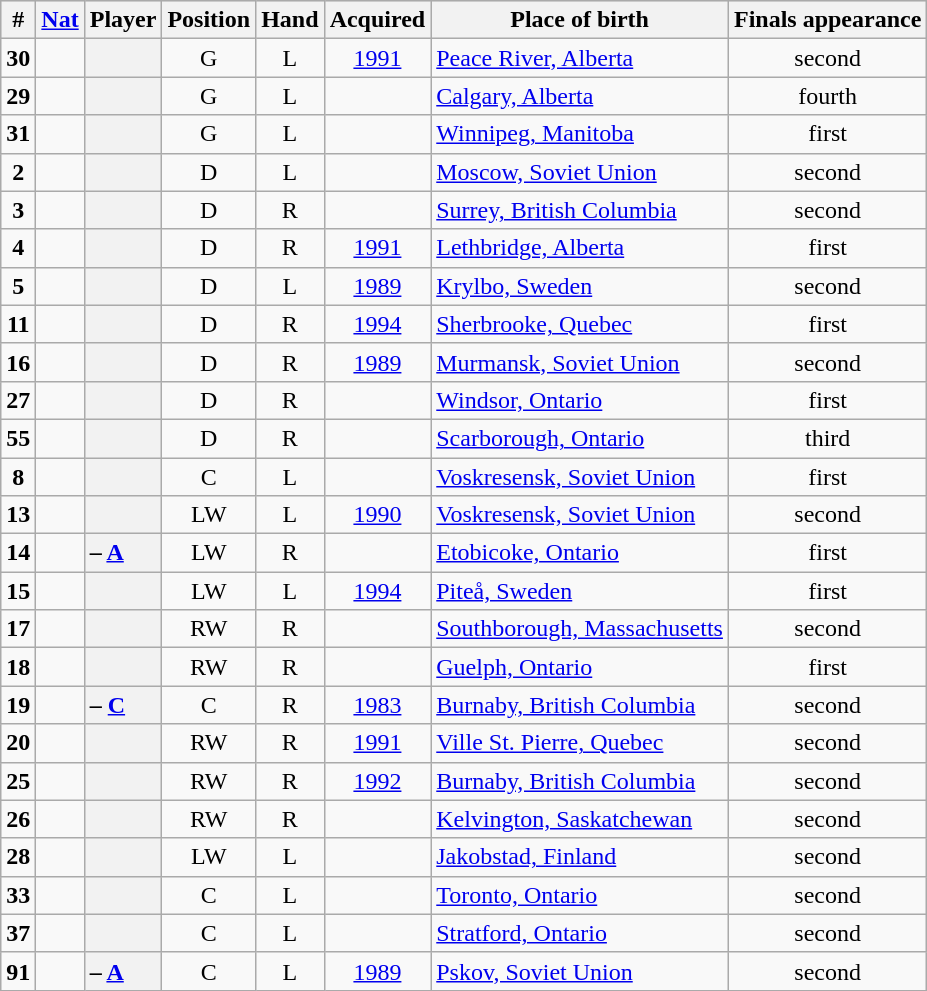<table class="sortable wikitable plainrowheaders" style="text-align:center;">
<tr style="background:#ddd;">
<th scope="col">#</th>
<th scope="col"><a href='#'>Nat</a></th>
<th scope="col">Player</th>
<th scope="col">Position</th>
<th scope="col">Hand</th>
<th scope="col">Acquired</th>
<th scope="col" class="unsortable">Place of birth</th>
<th scope="col" class="unsortable">Finals appearance</th>
</tr>
<tr>
<td><strong>30</strong></td>
<td></td>
<th scope="row" style="text-align:left;"></th>
<td>G</td>
<td>L</td>
<td><a href='#'>1991</a></td>
<td style="text-align:left;"><a href='#'>Peace River, Alberta</a></td>
<td>second </td>
</tr>
<tr>
<td><strong>29</strong></td>
<td></td>
<th scope="row" style="text-align:left;"></th>
<td>G</td>
<td>L</td>
<td></td>
<td style="text-align:left;"><a href='#'>Calgary, Alberta</a></td>
<td>fourth </td>
</tr>
<tr>
<td><strong>31</strong></td>
<td></td>
<th scope="row" style="text-align:left;"></th>
<td>G</td>
<td>L</td>
<td></td>
<td style="text-align:left;"><a href='#'>Winnipeg, Manitoba</a></td>
<td>first </td>
</tr>
<tr>
<td><strong>2</strong></td>
<td></td>
<th scope="row" style="text-align:left;"></th>
<td>D</td>
<td>L</td>
<td></td>
<td style="text-align:left;"><a href='#'>Moscow, Soviet Union</a></td>
<td>second </td>
</tr>
<tr>
<td><strong>3</strong></td>
<td></td>
<th scope="row" style="text-align:left;"></th>
<td>D</td>
<td>R</td>
<td></td>
<td style="text-align:left;"><a href='#'>Surrey, British Columbia</a></td>
<td>second </td>
</tr>
<tr>
<td><strong>4</strong></td>
<td></td>
<th scope="row" style="text-align:left;"></th>
<td>D</td>
<td>R</td>
<td><a href='#'>1991</a></td>
<td style="text-align:left;"><a href='#'>Lethbridge, Alberta</a></td>
<td>first </td>
</tr>
<tr>
<td><strong>5</strong></td>
<td></td>
<th scope="row" style="text-align:left;"></th>
<td>D</td>
<td>L</td>
<td><a href='#'>1989</a></td>
<td style="text-align:left;"><a href='#'>Krylbo, Sweden</a></td>
<td>second </td>
</tr>
<tr>
<td><strong>11</strong></td>
<td></td>
<th scope="row" style="text-align:left;"></th>
<td>D</td>
<td>R</td>
<td><a href='#'>1994</a></td>
<td style="text-align:left;"><a href='#'>Sherbrooke, Quebec</a></td>
<td>first </td>
</tr>
<tr>
<td><strong>16</strong></td>
<td></td>
<th scope="row" style="text-align:left;"></th>
<td>D</td>
<td>R</td>
<td><a href='#'>1989</a></td>
<td style="text-align:left;"><a href='#'>Murmansk, Soviet Union</a></td>
<td>second </td>
</tr>
<tr>
<td><strong>27</strong></td>
<td></td>
<th scope="row" style="text-align:left;"></th>
<td>D</td>
<td>R</td>
<td></td>
<td style="text-align:left;"><a href='#'>Windsor, Ontario</a></td>
<td>first</td>
</tr>
<tr>
<td><strong>55</strong></td>
<td></td>
<th scope="row" style="text-align:left;"></th>
<td>D</td>
<td>R</td>
<td></td>
<td style="text-align:left;"><a href='#'>Scarborough, Ontario</a></td>
<td>third </td>
</tr>
<tr>
<td><strong>8</strong></td>
<td></td>
<th scope="row" style="text-align:left;"></th>
<td>C</td>
<td>L</td>
<td></td>
<td style="text-align:left;"><a href='#'>Voskresensk, Soviet Union</a></td>
<td>first</td>
</tr>
<tr>
<td><strong>13</strong></td>
<td></td>
<th scope="row" style="text-align:left;"></th>
<td>LW</td>
<td>L</td>
<td><a href='#'>1990</a></td>
<td style="text-align:left;"><a href='#'>Voskresensk, Soviet Union</a></td>
<td>second </td>
</tr>
<tr>
<td><strong>14</strong></td>
<td></td>
<th scope="row" style="text-align:left;"> – <strong><a href='#'>A</a></strong></th>
<td>LW</td>
<td>R</td>
<td></td>
<td style="text-align:left;"><a href='#'>Etobicoke, Ontario</a></td>
<td>first</td>
</tr>
<tr>
<td><strong>15</strong></td>
<td></td>
<th scope="row" style="text-align:left;"></th>
<td>LW</td>
<td>L</td>
<td><a href='#'>1994</a></td>
<td style="text-align:left;"><a href='#'>Piteå, Sweden</a></td>
<td>first </td>
</tr>
<tr>
<td><strong>17</strong></td>
<td></td>
<th scope="row" style="text-align:left;"></th>
<td>RW</td>
<td>R</td>
<td></td>
<td style="text-align:left;"><a href='#'>Southborough, Massachusetts</a></td>
<td>second </td>
</tr>
<tr>
<td><strong>18</strong></td>
<td></td>
<th scope="row" style="text-align:left;"></th>
<td>RW</td>
<td>R</td>
<td></td>
<td style="text-align:left;"><a href='#'>Guelph, Ontario</a></td>
<td>first</td>
</tr>
<tr>
<td><strong>19</strong></td>
<td></td>
<th scope="row" style="text-align:left;"> – <strong><a href='#'>C</a></strong></th>
<td>C</td>
<td>R</td>
<td><a href='#'>1983</a></td>
<td style="text-align:left;"><a href='#'>Burnaby, British Columbia</a></td>
<td>second </td>
</tr>
<tr>
<td><strong>20</strong></td>
<td></td>
<th scope="row" style="text-align:left;"></th>
<td>RW</td>
<td>R</td>
<td><a href='#'>1991</a></td>
<td style="text-align:left;"><a href='#'>Ville St. Pierre, Quebec</a></td>
<td>second </td>
</tr>
<tr>
<td><strong>25</strong></td>
<td></td>
<th scope="row" style="text-align:left;"></th>
<td>RW</td>
<td>R</td>
<td><a href='#'>1992</a></td>
<td style="text-align:left;"><a href='#'>Burnaby, British Columbia</a></td>
<td>second </td>
</tr>
<tr>
<td><strong>26</strong></td>
<td></td>
<th scope="row" style="text-align:left;"></th>
<td>RW</td>
<td>R</td>
<td></td>
<td style="text-align:left;"><a href='#'>Kelvington, Saskatchewan</a></td>
<td>second </td>
</tr>
<tr>
<td><strong>28</strong></td>
<td></td>
<th scope="row" style="text-align:left;"></th>
<td>LW</td>
<td>L</td>
<td></td>
<td style="text-align:left;"><a href='#'>Jakobstad, Finland</a></td>
<td>second </td>
</tr>
<tr>
<td><strong>33</strong></td>
<td></td>
<th scope="row" style="text-align:left;"></th>
<td>C</td>
<td>L</td>
<td></td>
<td style="text-align:left;"><a href='#'>Toronto, Ontario</a></td>
<td>second </td>
</tr>
<tr>
<td><strong>37</strong></td>
<td></td>
<th scope="row" style="text-align:left;"></th>
<td>C</td>
<td>L</td>
<td></td>
<td style="text-align:left;"><a href='#'>Stratford, Ontario</a></td>
<td>second  </td>
</tr>
<tr>
<td><strong>91</strong></td>
<td></td>
<th scope="row" style="text-align:left;"> – <strong><a href='#'>A</a></strong></th>
<td>C</td>
<td>L</td>
<td><a href='#'>1989</a></td>
<td style="text-align:left;"><a href='#'>Pskov, Soviet Union</a></td>
<td>second </td>
</tr>
</table>
